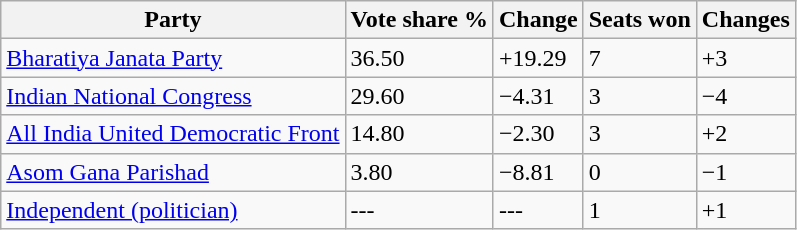<table class="wikitable sortable">
<tr>
<th>Party</th>
<th>Vote share %</th>
<th>Change</th>
<th>Seats won</th>
<th>Changes</th>
</tr>
<tr>
<td><a href='#'>Bharatiya Janata Party</a></td>
<td>36.50</td>
<td>+19.29</td>
<td>7</td>
<td>+3</td>
</tr>
<tr>
<td><a href='#'>Indian National Congress</a></td>
<td>29.60</td>
<td>−4.31</td>
<td>3</td>
<td>−4</td>
</tr>
<tr>
<td><a href='#'>All India United Democratic Front</a></td>
<td>14.80</td>
<td>−2.30</td>
<td>3</td>
<td>+2</td>
</tr>
<tr>
<td><a href='#'>Asom Gana Parishad</a></td>
<td>3.80</td>
<td>−8.81</td>
<td>0</td>
<td>−1</td>
</tr>
<tr>
<td><a href='#'>Independent (politician)</a></td>
<td>---</td>
<td>---</td>
<td>1</td>
<td>+1</td>
</tr>
</table>
